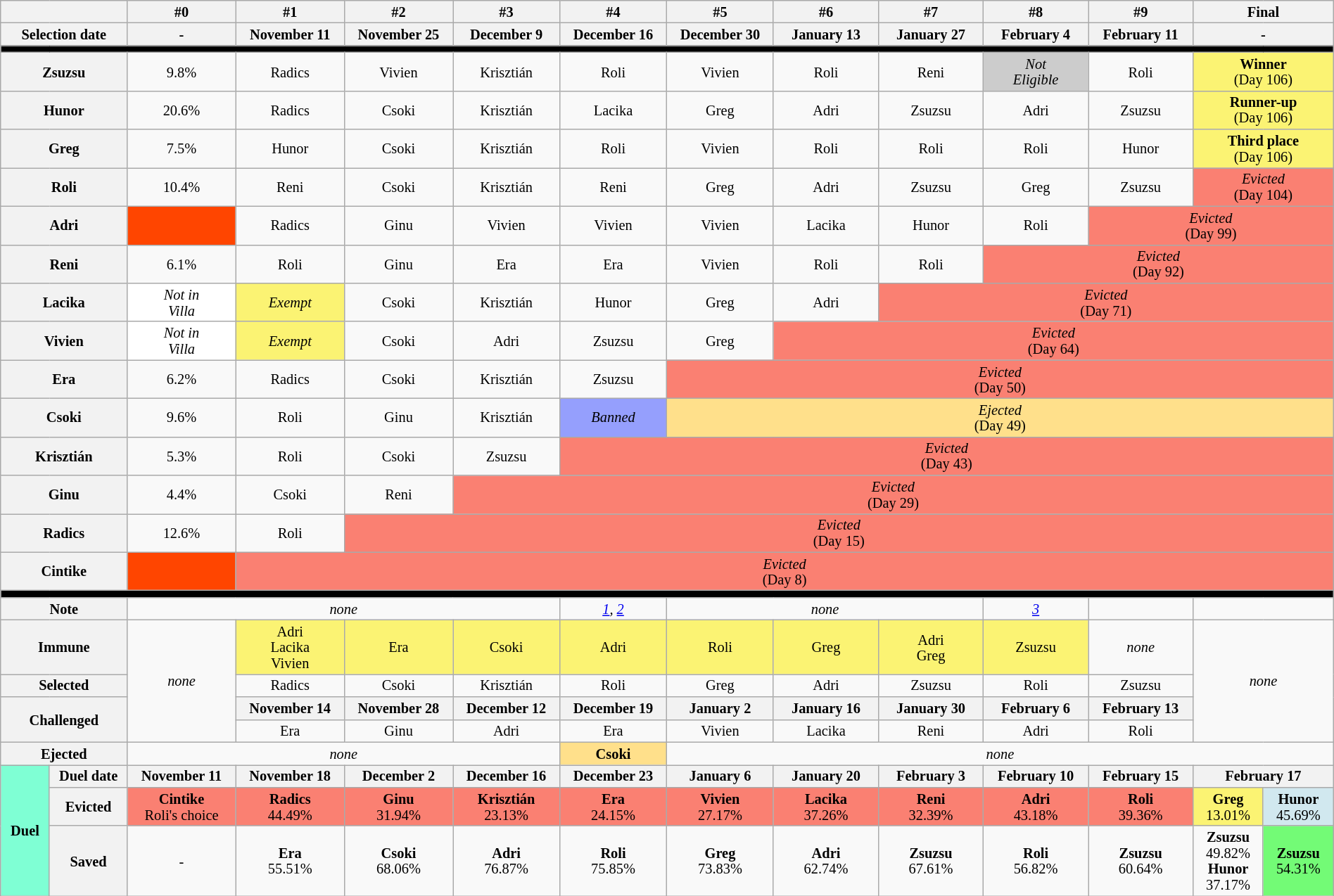<table class="wikitable" style="text-align:center; font-size:85%; width:100%; line-height:15px;">
<tr>
<th colspan="2" style="width:5%;"></th>
<th style="width:5%;">#0</th>
<th style="width:5%;">#1</th>
<th style="width:5%;">#2</th>
<th style="width:5%;">#3</th>
<th style="width:5%;">#4</th>
<th style="width:5%;">#5</th>
<th style="width:5%;">#6</th>
<th style="width:5%;">#7</th>
<th style="width:5%;">#8</th>
<th style="width:5%;">#9</th>
<th style="width:5%;" colspan="2">Final</th>
</tr>
<tr>
<th colspan="2">Selection date</th>
<th>-</th>
<th>November 11</th>
<th>November 25</th>
<th>December 9</th>
<th>December 16</th>
<th>December 30</th>
<th>January 13</th>
<th>January 27</th>
<th>February 4</th>
<th>February 11</th>
<th colspan="2">-</th>
</tr>
<tr>
<th colspan="14" style="background:black;"></th>
</tr>
<tr>
<th colspan="2">Zsuzsu</th>
<td>9.8%</td>
<td>Radics</td>
<td>Vivien</td>
<td>Krisztián</td>
<td>Roli</td>
<td>Vivien</td>
<td>Roli</td>
<td>Reni</td>
<td style="background:#ccc;"><em>Not<br>Eligible</em></td>
<td>Roli</td>
<td style="background:#FBF373;" colspan="2"><strong>Winner</strong><br>(Day 106)</td>
</tr>
<tr>
<th colspan="2">Hunor</th>
<td>20.6%</td>
<td>Radics</td>
<td>Csoki</td>
<td>Krisztián</td>
<td>Lacika</td>
<td>Greg</td>
<td>Adri</td>
<td>Zsuzsu</td>
<td>Adri</td>
<td>Zsuzsu</td>
<td style="background:#FBF373;" colspan="2"><strong>Runner-up</strong><br>(Day 106)</td>
</tr>
<tr>
<th colspan="2">Greg</th>
<td>7.5%</td>
<td>Hunor</td>
<td>Csoki</td>
<td>Krisztián</td>
<td>Roli</td>
<td>Vivien</td>
<td>Roli</td>
<td>Roli</td>
<td>Roli</td>
<td>Hunor</td>
<td style="background:#FBF373;" colspan="2"><strong>Third place</strong><br>(Day 106)</td>
</tr>
<tr>
<th colspan="2">Roli</th>
<td>10.4%</td>
<td>Reni</td>
<td>Csoki</td>
<td>Krisztián</td>
<td>Reni</td>
<td>Greg</td>
<td>Adri</td>
<td>Zsuzsu</td>
<td>Greg</td>
<td>Zsuzsu</td>
<td style="background:salmon" colspan="2"><em>Evicted</em><br>(Day 104)</td>
</tr>
<tr>
<th colspan="2">Adri</th>
<td style="background:orangered"></td>
<td>Radics</td>
<td>Ginu</td>
<td>Vivien</td>
<td>Vivien</td>
<td>Vivien</td>
<td>Lacika</td>
<td>Hunor</td>
<td>Roli</td>
<td colspan="3" style="background:salmon"><em>Evicted</em><br>(Day 99)</td>
</tr>
<tr>
<th colspan="2">Reni</th>
<td>6.1%</td>
<td>Roli</td>
<td>Ginu</td>
<td>Era</td>
<td>Era</td>
<td>Vivien</td>
<td>Roli</td>
<td>Roli</td>
<td colspan="4" style="background:salmon"><em>Evicted</em><br>(Day 92)</td>
</tr>
<tr>
<th colspan="2">Lacika</th>
<td style="background:white;"><em>Not in<br>Villa</em></td>
<td style="background:#FBF373"><em>Exempt</em></td>
<td>Csoki</td>
<td>Krisztián</td>
<td>Hunor</td>
<td>Greg</td>
<td>Adri</td>
<td colspan="5" style="background:salmon"><em>Evicted</em><br>(Day 71)</td>
</tr>
<tr>
<th colspan="2">Vivien</th>
<td style="background:white;"><em>Not in<br>Villa</em></td>
<td style="background:#FBF373"><em>Exempt</em></td>
<td>Csoki</td>
<td>Adri</td>
<td>Zsuzsu</td>
<td>Greg</td>
<td colspan="6" style="background:salmon"><em>Evicted</em><br>(Day 64)</td>
</tr>
<tr>
<th colspan="2">Era</th>
<td>6.2%</td>
<td>Radics</td>
<td>Csoki</td>
<td>Krisztián</td>
<td>Zsuzsu</td>
<td colspan="7" style="background:salmon"><em>Evicted</em><br>(Day 50)</td>
</tr>
<tr>
<th colspan="2">Csoki</th>
<td>9.6%</td>
<td>Roli</td>
<td>Ginu</td>
<td>Krisztián</td>
<td style="background:#959ffd"><em>Banned</em></td>
<td colspan="7" style="background:#FFE08B;"><em>Ejected</em><br>(Day 49)</td>
</tr>
<tr>
<th colspan="2">Krisztián</th>
<td>5.3%</td>
<td>Roli</td>
<td>Csoki</td>
<td>Zsuzsu</td>
<td colspan="8" style="background:salmon"><em>Evicted</em><br>(Day 43)</td>
</tr>
<tr>
<th colspan="2">Ginu</th>
<td>4.4%</td>
<td>Csoki</td>
<td>Reni</td>
<td colspan="9" style="background:salmon"><em>Evicted</em><br>(Day 29)</td>
</tr>
<tr>
<th colspan="2">Radics</th>
<td>12.6%</td>
<td>Roli</td>
<td colspan="10" style="background:salmon"><em>Evicted</em><br>(Day 15)</td>
</tr>
<tr>
<th colspan="2">Cintike</th>
<td style="background:orangered"></td>
<td colspan="11" style="background:salmon"><em>Evicted</em><br>(Day 8)</td>
</tr>
<tr>
<th colspan="14" style="background:black;"></th>
</tr>
<tr>
<th colspan="2">Note</th>
<td colspan="4"><em>none</em></td>
<td><em><a href='#'>1</a>, <a href='#'>2</a></em></td>
<td colspan="3"><em>none</em></td>
<td><em><a href='#'>3</a></em></td>
<td></td>
<td colspan="2"></td>
</tr>
<tr>
<th colspan="2">Immune</th>
<td rowspan="4"><em>none</em></td>
<td style="background:#FBF373">Adri<br>Lacika<br>Vivien</td>
<td style="background:#FBF373">Era</td>
<td style="background:#FBF373">Csoki</td>
<td style="background:#FBF373">Adri</td>
<td style="background:#FBF373">Roli</td>
<td style="background:#FBF373">Greg</td>
<td style="background:#FBF373">Adri<br>Greg</td>
<td style="background:#FBF373">Zsuzsu</td>
<td><em>none</em></td>
<td rowspan="4" colspan="2"><em>none</em></td>
</tr>
<tr>
<th colspan="2">Selected</th>
<td>Radics</td>
<td>Csoki</td>
<td>Krisztián</td>
<td>Roli</td>
<td>Greg</td>
<td>Adri</td>
<td>Zsuzsu</td>
<td>Roli</td>
<td>Zsuzsu</td>
</tr>
<tr>
<th colspan="2" rowspan="2">Challenged</th>
<th>November 14</th>
<th>November 28</th>
<th>December 12</th>
<th>December 19</th>
<th>January 2</th>
<th>January 16</th>
<th>January 30</th>
<th>February 6</th>
<th>February 13</th>
</tr>
<tr>
<td>Era</td>
<td>Ginu</td>
<td>Adri</td>
<td>Era</td>
<td>Vivien</td>
<td>Lacika</td>
<td>Reni</td>
<td>Adri</td>
<td>Roli</td>
</tr>
<tr>
<th colspan="2">Ejected</th>
<td colspan="4"><em>none</em></td>
<td style="background:#FFE08B;"><strong>Csoki</strong></td>
<td colspan="7"><em>none</em></td>
</tr>
<tr>
<th rowspan="3" style="background:#7FFFD4">Duel</th>
<th>Duel date</th>
<th>November 11</th>
<th>November 18</th>
<th>December 2</th>
<th>December 16</th>
<th>December 23</th>
<th>January 6</th>
<th>January 20</th>
<th>February 3</th>
<th>February 10</th>
<th>February 15</th>
<th colspan="2">February 17</th>
</tr>
<tr>
<th>Evicted</th>
<td style="background:salmon"><strong>Cintike</strong><br>Roli's choice<br></td>
<td style="background:salmon"><strong>Radics</strong><br>44.49%<br></td>
<td style="background:salmon"><strong>Ginu</strong><br>31.94%<br></td>
<td style="background:salmon"><strong>Krisztián</strong><br>23.13%<br></td>
<td style="background:salmon"><strong>Era</strong><br>24.15%<br></td>
<td style="background:salmon"><strong>Vivien</strong><br>27.17%<br></td>
<td style="background:salmon"><strong>Lacika</strong><br>37.26%<br></td>
<td style="background:salmon"><strong>Reni</strong><br>32.39%<br></td>
<td style="background:salmon"><strong>Adri</strong><br>43.18%<br></td>
<td style="background:salmon"><strong>Roli</strong><br>39.36%<br></td>
<td style="background:#FBF373"><strong>Greg</strong><br>13.01%<br></td>
<td style="background:#D1E8EF"><strong>Hunor</strong><br>45.69%<br></td>
</tr>
<tr>
<th>Saved</th>
<td>-</td>
<td><strong>Era</strong><br>55.51%</td>
<td><strong>Csoki</strong><br>68.06%</td>
<td><strong>Adri</strong><br>76.87%</td>
<td><strong>Roli</strong><br>75.85%</td>
<td><strong>Greg</strong><br>73.83%</td>
<td><strong>Adri</strong><br>62.74%</td>
<td><strong>Zsuzsu</strong><br>67.61%</td>
<td><strong>Roli</strong><br>56.82%</td>
<td><strong>Zsuzsu</strong><br>60.64%</td>
<td><strong>Zsuzsu</strong><br>49.82%<br><strong>Hunor</strong><br>37.17%</td>
<td style="background:#73FB76"><strong>Zsuzsu</strong><br>54.31%<br></td>
</tr>
</table>
